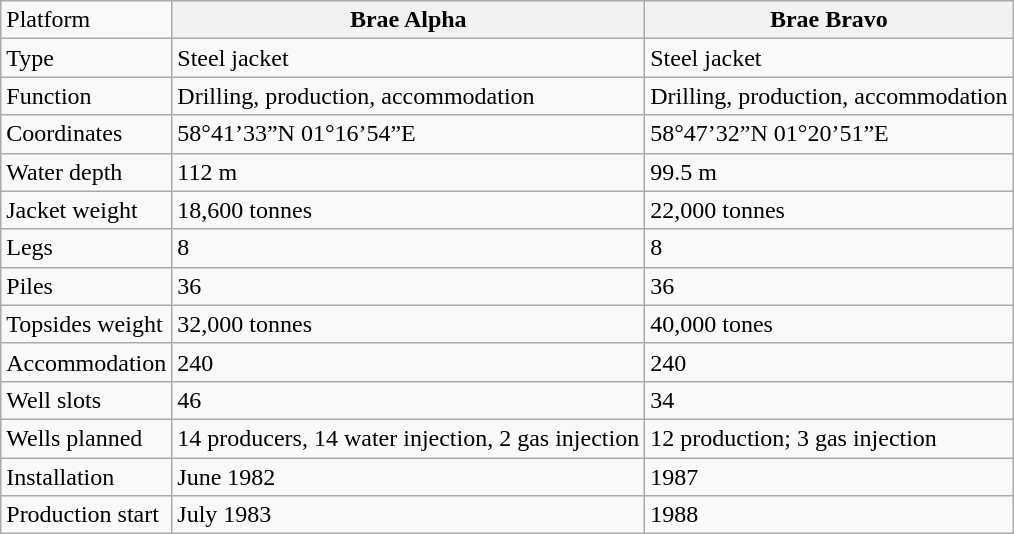<table class="wikitable">
<tr>
<td>Platform</td>
<th>Brae Alpha</th>
<th>Brae Bravo</th>
</tr>
<tr>
<td>Type</td>
<td>Steel jacket</td>
<td>Steel jacket</td>
</tr>
<tr>
<td>Function</td>
<td>Drilling, production,  accommodation</td>
<td>Drilling, production,  accommodation</td>
</tr>
<tr>
<td>Coordinates</td>
<td>58°41’33”N 01°16’54”E</td>
<td>58°47’32”N 01°20’51”E</td>
</tr>
<tr>
<td>Water depth</td>
<td>112 m</td>
<td>99.5 m</td>
</tr>
<tr>
<td>Jacket weight</td>
<td>18,600 tonnes</td>
<td>22,000 tonnes</td>
</tr>
<tr>
<td>Legs</td>
<td>8</td>
<td>8</td>
</tr>
<tr>
<td>Piles</td>
<td>36</td>
<td>36</td>
</tr>
<tr>
<td>Topsides weight</td>
<td>32,000 tonnes</td>
<td>40,000 tones</td>
</tr>
<tr>
<td>Accommodation</td>
<td>240</td>
<td>240</td>
</tr>
<tr>
<td>Well slots</td>
<td>46</td>
<td>34</td>
</tr>
<tr>
<td>Wells planned</td>
<td>14 producers, 14 water injection,  2 gas injection</td>
<td>12 production; 3 gas injection</td>
</tr>
<tr>
<td>Installation</td>
<td>June 1982</td>
<td>1987</td>
</tr>
<tr>
<td>Production start</td>
<td>July 1983</td>
<td>1988</td>
</tr>
</table>
